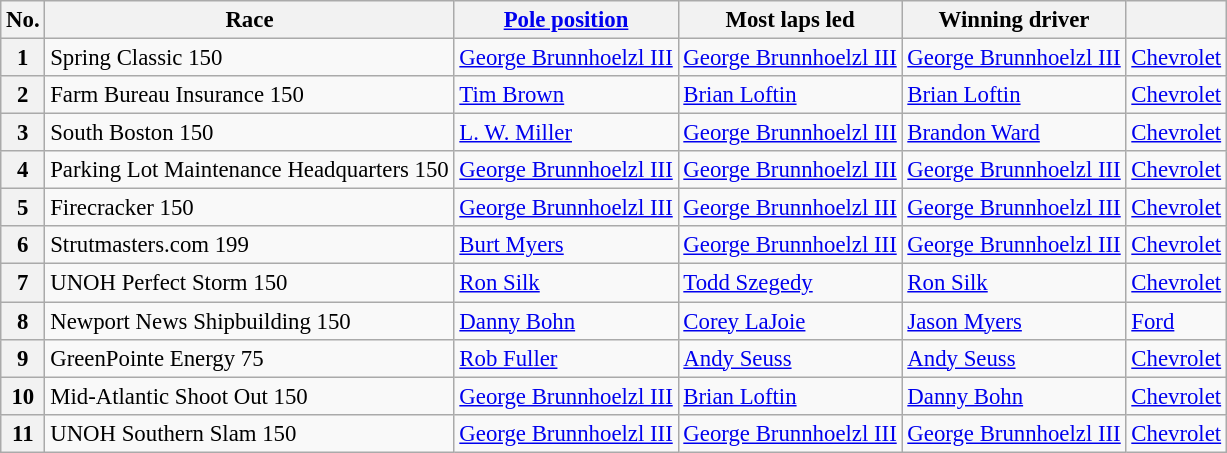<table class="wikitable sortable" style="font-size:95%">
<tr>
<th>No.</th>
<th>Race</th>
<th><a href='#'>Pole position</a></th>
<th>Most laps led</th>
<th>Winning driver</th>
<th></th>
</tr>
<tr>
<th>1</th>
<td>Spring Classic 150</td>
<td><a href='#'>George Brunnhoelzl III</a></td>
<td><a href='#'>George Brunnhoelzl III</a></td>
<td><a href='#'>George Brunnhoelzl III</a></td>
<td><a href='#'>Chevrolet</a></td>
</tr>
<tr>
<th>2</th>
<td>Farm Bureau Insurance 150</td>
<td><a href='#'>Tim Brown</a></td>
<td><a href='#'>Brian Loftin</a></td>
<td><a href='#'>Brian Loftin</a></td>
<td><a href='#'>Chevrolet</a></td>
</tr>
<tr>
<th>3</th>
<td>South Boston 150</td>
<td><a href='#'>L. W. Miller</a></td>
<td><a href='#'>George Brunnhoelzl III</a></td>
<td><a href='#'>Brandon Ward</a></td>
<td><a href='#'>Chevrolet</a></td>
</tr>
<tr>
<th>4</th>
<td>Parking Lot Maintenance Headquarters 150</td>
<td><a href='#'>George Brunnhoelzl III</a></td>
<td><a href='#'>George Brunnhoelzl III</a></td>
<td><a href='#'>George Brunnhoelzl III</a></td>
<td><a href='#'>Chevrolet</a></td>
</tr>
<tr>
<th>5</th>
<td>Firecracker 150</td>
<td><a href='#'>George Brunnhoelzl III</a></td>
<td><a href='#'>George Brunnhoelzl III</a></td>
<td><a href='#'>George Brunnhoelzl III</a></td>
<td><a href='#'>Chevrolet</a></td>
</tr>
<tr>
<th>6</th>
<td>Strutmasters.com 199</td>
<td><a href='#'>Burt Myers</a></td>
<td><a href='#'>George Brunnhoelzl III</a></td>
<td><a href='#'>George Brunnhoelzl III</a></td>
<td><a href='#'>Chevrolet</a></td>
</tr>
<tr>
<th>7</th>
<td>UNOH Perfect Storm 150</td>
<td><a href='#'>Ron Silk</a></td>
<td><a href='#'>Todd Szegedy</a></td>
<td><a href='#'>Ron Silk</a></td>
<td><a href='#'>Chevrolet</a></td>
</tr>
<tr>
<th>8</th>
<td>Newport News Shipbuilding 150</td>
<td><a href='#'>Danny Bohn</a></td>
<td><a href='#'>Corey LaJoie</a></td>
<td><a href='#'>Jason Myers</a></td>
<td><a href='#'>Ford</a></td>
</tr>
<tr>
<th>9</th>
<td>GreenPointe Energy 75</td>
<td><a href='#'>Rob Fuller</a></td>
<td><a href='#'>Andy Seuss</a></td>
<td><a href='#'>Andy Seuss</a></td>
<td><a href='#'>Chevrolet</a></td>
</tr>
<tr>
<th>10</th>
<td>Mid-Atlantic Shoot Out 150</td>
<td><a href='#'>George Brunnhoelzl III</a></td>
<td><a href='#'>Brian Loftin</a></td>
<td><a href='#'>Danny Bohn</a></td>
<td><a href='#'>Chevrolet</a></td>
</tr>
<tr>
<th>11</th>
<td>UNOH Southern Slam 150</td>
<td><a href='#'>George Brunnhoelzl III</a></td>
<td><a href='#'>George Brunnhoelzl III</a></td>
<td><a href='#'>George Brunnhoelzl III</a></td>
<td><a href='#'>Chevrolet</a></td>
</tr>
</table>
